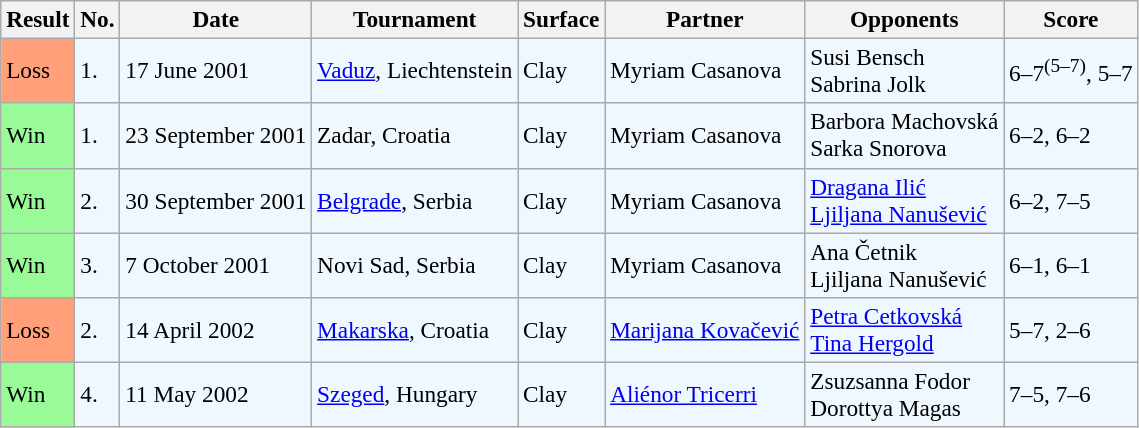<table class="sortable wikitable" style=font-size:97%>
<tr>
<th>Result</th>
<th>No.</th>
<th>Date</th>
<th>Tournament</th>
<th>Surface</th>
<th>Partner</th>
<th>Opponents</th>
<th>Score</th>
</tr>
<tr bgcolor="#f0f8ff">
<td style="background:#ffa07a;">Loss</td>
<td>1.</td>
<td>17 June 2001</td>
<td><a href='#'>Vaduz</a>, Liechtenstein</td>
<td>Clay</td>
<td> Myriam Casanova</td>
<td> Susi Bensch <br>  Sabrina Jolk</td>
<td>6–7<sup>(5–7)</sup>, 5–7</td>
</tr>
<tr bgcolor="#f0f8ff">
<td style="background:#98fb98;">Win</td>
<td>1.</td>
<td>23 September 2001</td>
<td>Zadar, Croatia</td>
<td>Clay</td>
<td> Myriam Casanova</td>
<td> Barbora Machovská <br>  Sarka Snorova</td>
<td>6–2, 6–2</td>
</tr>
<tr bgcolor="#f0f8ff">
<td style="background:#98fb98;">Win</td>
<td>2.</td>
<td>30 September 2001</td>
<td><a href='#'>Belgrade</a>, Serbia</td>
<td>Clay</td>
<td> Myriam Casanova</td>
<td> <a href='#'>Dragana Ilić</a> <br>  <a href='#'>Ljiljana Nanušević</a></td>
<td>6–2, 7–5</td>
</tr>
<tr bgcolor="#f0f8ff">
<td style="background:#98fb98;">Win</td>
<td>3.</td>
<td>7 October 2001</td>
<td>Novi Sad, Serbia</td>
<td>Clay</td>
<td> Myriam Casanova</td>
<td> Ana Četnik <br>  Ljiljana Nanušević</td>
<td>6–1, 6–1</td>
</tr>
<tr bgcolor="#f0f8ff">
<td style="background:#ffa07a;">Loss</td>
<td>2.</td>
<td>14 April 2002</td>
<td><a href='#'>Makarska</a>, Croatia</td>
<td>Clay</td>
<td> <a href='#'>Marijana Kovačević</a></td>
<td> <a href='#'>Petra Cetkovská</a> <br>  <a href='#'>Tina Hergold</a></td>
<td>5–7, 2–6</td>
</tr>
<tr bgcolor="#f0f8ff">
<td style="background:#98fb98;">Win</td>
<td>4.</td>
<td>11 May 2002</td>
<td><a href='#'>Szeged</a>, Hungary</td>
<td>Clay</td>
<td> <a href='#'>Aliénor Tricerri</a></td>
<td> Zsuzsanna Fodor <br>  Dorottya Magas</td>
<td>7–5, 7–6</td>
</tr>
</table>
